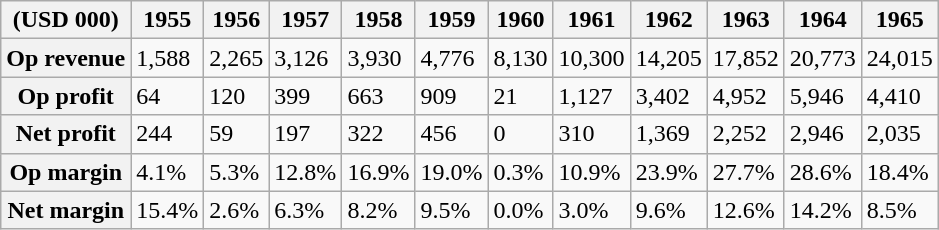<table class="wikitable plain-row-headers defaultright">
<tr>
<th>(USD 000)</th>
<th>1955</th>
<th>1956</th>
<th>1957</th>
<th>1958</th>
<th>1959</th>
<th>1960</th>
<th>1961</th>
<th>1962</th>
<th>1963</th>
<th>1964</th>
<th>1965</th>
</tr>
<tr>
<th>Op revenue</th>
<td>1,588</td>
<td>2,265</td>
<td>3,126</td>
<td>3,930</td>
<td>4,776</td>
<td>8,130</td>
<td>10,300</td>
<td>14,205</td>
<td>17,852</td>
<td>20,773</td>
<td>24,015</td>
</tr>
<tr>
<th>Op profit</th>
<td>64</td>
<td>120</td>
<td>399</td>
<td>663</td>
<td>909</td>
<td>21</td>
<td>1,127</td>
<td>3,402</td>
<td>4,952</td>
<td>5,946</td>
<td>4,410</td>
</tr>
<tr>
<th>Net profit</th>
<td>244</td>
<td>59</td>
<td>197</td>
<td>322</td>
<td>456</td>
<td>0</td>
<td>310</td>
<td>1,369</td>
<td>2,252</td>
<td>2,946</td>
<td>2,035</td>
</tr>
<tr>
<th>Op margin</th>
<td>4.1%</td>
<td>5.3%</td>
<td>12.8%</td>
<td>16.9%</td>
<td>19.0%</td>
<td>0.3%</td>
<td>10.9%</td>
<td>23.9%</td>
<td>27.7%</td>
<td>28.6%</td>
<td>18.4%</td>
</tr>
<tr>
<th>Net margin</th>
<td>15.4%</td>
<td>2.6%</td>
<td>6.3%</td>
<td>8.2%</td>
<td>9.5%</td>
<td>0.0%</td>
<td>3.0%</td>
<td>9.6%</td>
<td>12.6%</td>
<td>14.2%</td>
<td>8.5%</td>
</tr>
</table>
